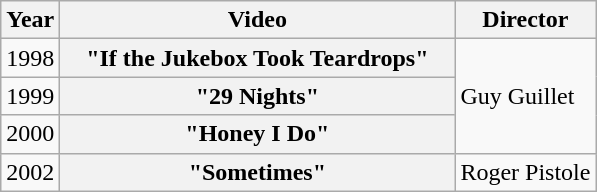<table class="wikitable plainrowheaders">
<tr>
<th>Year</th>
<th style="width:16em;">Video</th>
<th>Director</th>
</tr>
<tr>
<td>1998</td>
<th scope="row">"If the Jukebox Took Teardrops"</th>
<td rowspan="3">Guy Guillet</td>
</tr>
<tr>
<td>1999</td>
<th scope="row">"29 Nights"</th>
</tr>
<tr>
<td>2000</td>
<th scope="row">"Honey I Do"</th>
</tr>
<tr>
<td>2002</td>
<th scope="row">"Sometimes"</th>
<td>Roger Pistole</td>
</tr>
</table>
